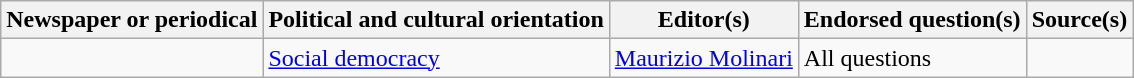<table class="wikitable">
<tr>
<th>Newspaper or periodical</th>
<th>Political and cultural orientation</th>
<th>Editor(s)</th>
<th>Endorsed question(s)</th>
<th>Source(s)</th>
</tr>
<tr>
<td></td>
<td><a href='#'>Social democracy</a></td>
<td><a href='#'>Maurizio Molinari</a></td>
<td>All questions</td>
<td></td>
</tr>
</table>
